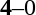<table style="text-align:center">
<tr>
<th width=223></th>
<th width=100></th>
<th width=223></th>
</tr>
<tr>
<td align=right><small><span></span></small> <strong></strong></td>
<td><strong>4</strong>–0</td>
<td align=left> <small><span></span></small></td>
</tr>
</table>
